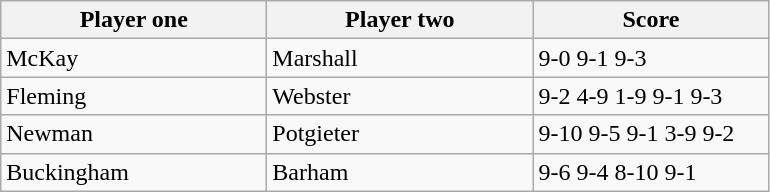<table class="wikitable">
<tr>
<th width=170>Player one</th>
<th width=170>Player two</th>
<th width=150>Score</th>
</tr>
<tr>
<td> McKay</td>
<td> Marshall</td>
<td>9-0 9-1 9-3</td>
</tr>
<tr>
<td> Fleming</td>
<td> Webster</td>
<td>9-2 4-9 1-9 9-1 9-3</td>
</tr>
<tr>
<td> Newman</td>
<td> Potgieter</td>
<td>9-10 9-5 9-1 3-9 9-2</td>
</tr>
<tr>
<td> Buckingham</td>
<td>Barham</td>
<td>9-6 9-4 8-10 9-1</td>
</tr>
</table>
